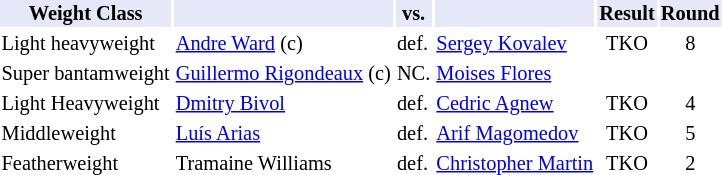<table class="toccolours" style="font-size: 85%;">
<tr>
<th style="background:#e6e8fa; color:#000; text-align:center;">Weight Class</th>
<th style="background:#e6e8fa; color:#000; text-align:center;"></th>
<th style="background:#e6e8fa; color:#000; text-align:center;">vs.</th>
<th style="background:#e6e8fa; color:#000; text-align:center;"></th>
<th style="background:#e6e8fa; color:#000; text-align:center;">Result</th>
<th style="background:#e6e8fa; color:#000; text-align:center;">Round</th>
</tr>
<tr>
<td>Light heavyweight</td>
<td> <a href='#'>Andre Ward</a> (c)</td>
<td>def.</td>
<td> <a href='#'>Sergey Kovalev</a></td>
<td align=center>TKO</td>
<td align=center>8</td>
</tr>
<tr>
<td>Super bantamweight</td>
<td> <a href='#'>Guillermo Rigondeaux</a> (c)</td>
<td>NC.</td>
<td> <a href='#'>Moises Flores</a></td>
</tr>
<tr>
<td>Light Heavyweight</td>
<td> <a href='#'>Dmitry Bivol</a></td>
<td>def.</td>
<td> <a href='#'>Cedric Agnew</a></td>
<td align=center>TKO</td>
<td align=center>4</td>
</tr>
<tr>
<td>Middleweight</td>
<td> <a href='#'>Luís Arias</a></td>
<td>def.</td>
<td> <a href='#'>Arif Magomedov</a></td>
<td align=center>TKO</td>
<td align=center>5</td>
</tr>
<tr>
<td>Featherweight</td>
<td> Tramaine Williams</td>
<td>def.</td>
<td> <a href='#'>Christopher Martin</a></td>
<td align=center>TKO</td>
<td align=center>2</td>
</tr>
<tr>
</tr>
</table>
